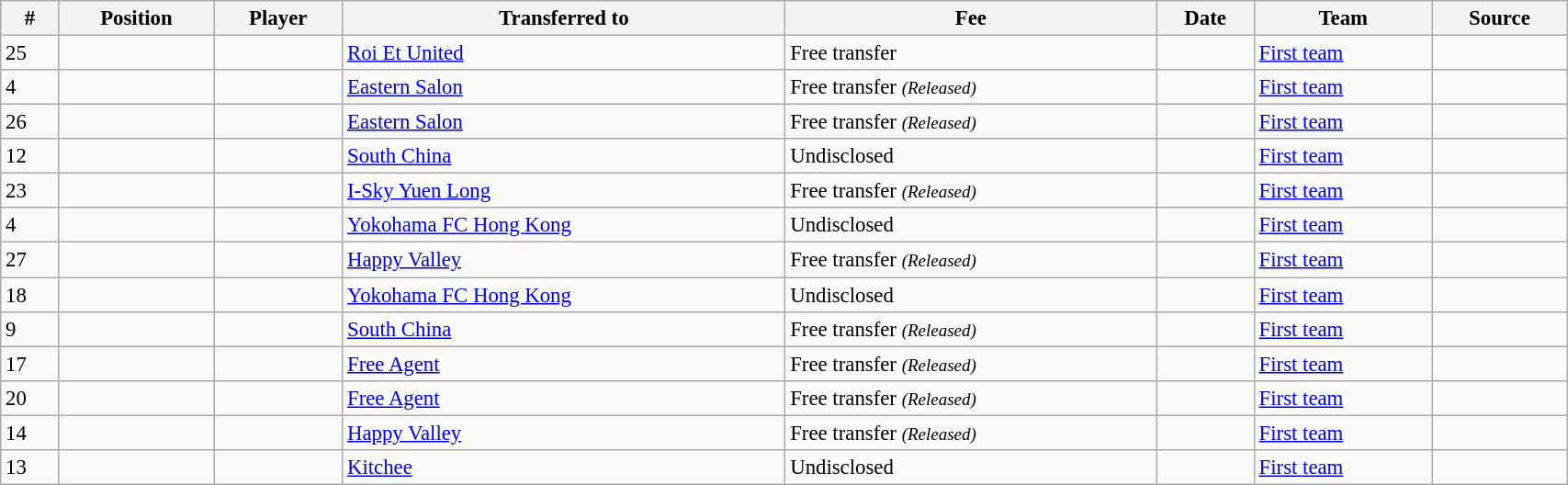<table class="wikitable sortable" style="width:90%; text-align:center; font-size:95%; text-align:left;">
<tr>
<th><strong>#</strong></th>
<th><strong>Position </strong></th>
<th><strong>Player </strong></th>
<th><strong>Transferred to</strong></th>
<th><strong>Fee </strong></th>
<th><strong>Date </strong></th>
<th><strong>Team</strong></th>
<th><strong>Source</strong></th>
</tr>
<tr>
<td>25</td>
<td></td>
<td></td>
<td> <a href='#'>Roi Et United</a></td>
<td>Free transfer</td>
<td></td>
<td><a href='#'>First team</a></td>
<td></td>
</tr>
<tr>
<td>4</td>
<td></td>
<td></td>
<td> <a href='#'>Eastern Salon</a></td>
<td>Free transfer <small><em>(Released)</em></small></td>
<td></td>
<td><a href='#'>First team</a></td>
<td></td>
</tr>
<tr>
<td>26</td>
<td></td>
<td></td>
<td> <a href='#'>Eastern Salon</a></td>
<td>Free transfer <small><em>(Released)</em></small></td>
<td></td>
<td><a href='#'>First team</a></td>
<td></td>
</tr>
<tr>
<td>12</td>
<td></td>
<td></td>
<td> <a href='#'>South China</a></td>
<td>Undisclosed</td>
<td></td>
<td><a href='#'>First team</a></td>
<td></td>
</tr>
<tr>
<td>23</td>
<td></td>
<td></td>
<td> <a href='#'>I-Sky Yuen Long</a></td>
<td>Free transfer <small><em>(Released)</em></small></td>
<td></td>
<td><a href='#'>First team</a></td>
<td></td>
</tr>
<tr>
<td>4</td>
<td></td>
<td></td>
<td> <a href='#'>Yokohama FC Hong Kong</a></td>
<td>Undisclosed</td>
<td></td>
<td><a href='#'>First team</a></td>
<td></td>
</tr>
<tr>
<td>27</td>
<td></td>
<td></td>
<td> <a href='#'>Happy Valley</a></td>
<td>Free transfer <small><em>(Released)</em></small></td>
<td></td>
<td><a href='#'>First team</a></td>
<td></td>
</tr>
<tr>
<td>18</td>
<td></td>
<td></td>
<td> <a href='#'>Yokohama FC Hong Kong</a></td>
<td>Undisclosed</td>
<td></td>
<td><a href='#'>First team</a></td>
<td></td>
</tr>
<tr>
<td>9</td>
<td></td>
<td></td>
<td> <a href='#'>South China</a></td>
<td>Free transfer <small><em>(Released)</em></small></td>
<td></td>
<td><a href='#'>First team</a></td>
<td></td>
</tr>
<tr>
<td>17</td>
<td></td>
<td></td>
<td><a href='#'>Free Agent</a></td>
<td>Free transfer <small><em>(Released)</em></small></td>
<td></td>
<td><a href='#'>First team</a></td>
<td></td>
</tr>
<tr>
<td>20</td>
<td></td>
<td></td>
<td><a href='#'>Free Agent</a></td>
<td>Free transfer <small><em>(Released)</em></small></td>
<td></td>
<td><a href='#'>First team</a></td>
<td></td>
</tr>
<tr>
<td>14</td>
<td></td>
<td></td>
<td> <a href='#'>Happy Valley</a></td>
<td>Free transfer <small><em>(Released)</em></small></td>
<td></td>
<td><a href='#'>First team</a></td>
<td></td>
</tr>
<tr>
<td>13</td>
<td></td>
<td></td>
<td> <a href='#'>Kitchee</a></td>
<td>Undisclosed</td>
<td></td>
<td><a href='#'>First team</a></td>
<td></td>
</tr>
</table>
